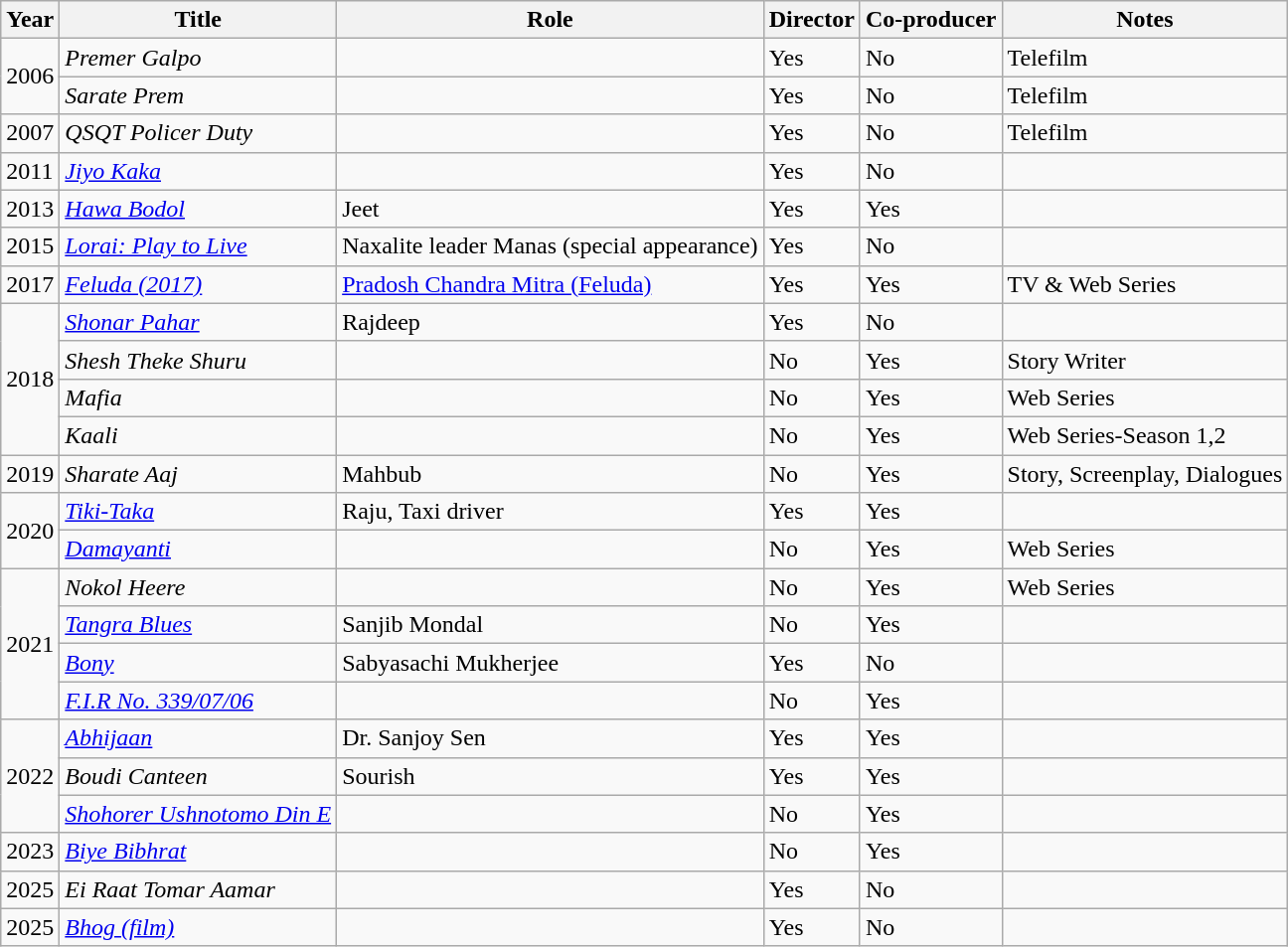<table class="wikitable sortable">
<tr>
<th>Year</th>
<th>Title</th>
<th>Role</th>
<th>Director</th>
<th>Co-producer</th>
<th>Notes</th>
</tr>
<tr>
<td rowspan="2">2006</td>
<td><em>Premer Galpo</em></td>
<td></td>
<td>Yes</td>
<td>No</td>
<td>Telefilm</td>
</tr>
<tr>
<td><em>Sarate Prem</em></td>
<td></td>
<td>Yes</td>
<td>No</td>
<td>Telefilm</td>
</tr>
<tr>
<td>2007</td>
<td><em>QSQT Policer Duty</em></td>
<td></td>
<td>Yes</td>
<td>No</td>
<td>Telefilm</td>
</tr>
<tr>
<td>2011</td>
<td><em><a href='#'>Jiyo Kaka</a></em></td>
<td></td>
<td>Yes</td>
<td>No</td>
<td></td>
</tr>
<tr>
<td>2013</td>
<td><em><a href='#'>Hawa Bodol</a></em></td>
<td>Jeet</td>
<td>Yes</td>
<td>Yes</td>
<td></td>
</tr>
<tr>
<td>2015</td>
<td><em><a href='#'>Lorai: Play to Live</a></em></td>
<td>Naxalite leader Manas (special appearance)</td>
<td>Yes</td>
<td>No</td>
<td></td>
</tr>
<tr>
<td>2017</td>
<td><em><a href='#'>Feluda (2017)</a></em></td>
<td><a href='#'>Pradosh Chandra Mitra (Feluda)</a></td>
<td>Yes</td>
<td>Yes</td>
<td>TV & Web Series</td>
</tr>
<tr>
<td rowspan="4">2018</td>
<td><em><a href='#'>Shonar Pahar</a></em></td>
<td>Rajdeep</td>
<td>Yes</td>
<td>No</td>
<td></td>
</tr>
<tr>
<td><em>Shesh Theke Shuru</em></td>
<td></td>
<td>No</td>
<td>Yes</td>
<td>Story Writer</td>
</tr>
<tr>
<td><em>Mafia</em></td>
<td></td>
<td>No</td>
<td>Yes</td>
<td>Web Series</td>
</tr>
<tr>
<td><em>Kaali</em></td>
<td></td>
<td>No</td>
<td>Yes</td>
<td>Web Series-Season 1,2</td>
</tr>
<tr>
<td>2019</td>
<td><em>Sharate Aaj</em></td>
<td>Mahbub</td>
<td>No</td>
<td>Yes</td>
<td>Story, Screenplay, Dialogues</td>
</tr>
<tr>
<td rowspan="2">2020</td>
<td><em><a href='#'>Tiki-Taka</a></em></td>
<td>Raju, Taxi driver</td>
<td>Yes</td>
<td>Yes</td>
<td></td>
</tr>
<tr>
<td><em><a href='#'>Damayanti</a></em></td>
<td></td>
<td>No</td>
<td>Yes</td>
<td>Web Series</td>
</tr>
<tr>
<td rowspan="4">2021</td>
<td><em>Nokol Heere</em></td>
<td></td>
<td>No</td>
<td>Yes</td>
<td>Web Series</td>
</tr>
<tr>
<td><em><a href='#'>Tangra Blues</a></em></td>
<td>Sanjib Mondal</td>
<td>No</td>
<td>Yes</td>
<td></td>
</tr>
<tr>
<td><em><a href='#'>Bony</a></em></td>
<td>Sabyasachi Mukherjee</td>
<td>Yes</td>
<td>No</td>
<td></td>
</tr>
<tr>
<td><em><a href='#'>F.I.R No. 339/07/06</a></em></td>
<td></td>
<td>No</td>
<td>Yes</td>
<td></td>
</tr>
<tr>
<td rowspan="3">2022</td>
<td><em><a href='#'>Abhijaan</a></em></td>
<td>Dr. Sanjoy Sen</td>
<td>Yes</td>
<td>Yes</td>
<td></td>
</tr>
<tr>
<td><em>Boudi Canteen</em></td>
<td>Sourish</td>
<td>Yes</td>
<td>Yes</td>
<td></td>
</tr>
<tr>
<td><em><a href='#'>Shohorer Ushnotomo Din E</a></em></td>
<td></td>
<td>No</td>
<td>Yes</td>
<td></td>
</tr>
<tr>
<td>2023</td>
<td><em><a href='#'>Biye Bibhrat</a></em></td>
<td></td>
<td>No</td>
<td>Yes</td>
<td></td>
</tr>
<tr>
<td>2025</td>
<td><em>Ei Raat Tomar Aamar</em></td>
<td></td>
<td>Yes</td>
<td>No</td>
<td></td>
</tr>
<tr>
<td>2025</td>
<td><em><a href='#'>Bhog (film)</a></em></td>
<td></td>
<td>Yes</td>
<td>No</td>
<td></td>
</tr>
</table>
